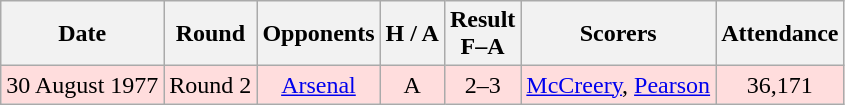<table class="wikitable" style="text-align:center">
<tr>
<th>Date</th>
<th>Round</th>
<th>Opponents</th>
<th>H / A</th>
<th>Result<br>F–A</th>
<th>Scorers</th>
<th>Attendance</th>
</tr>
<tr bgcolor="#ffdddd">
<td>30 August 1977</td>
<td>Round 2</td>
<td><a href='#'>Arsenal</a></td>
<td>A</td>
<td>2–3</td>
<td><a href='#'>McCreery</a>, <a href='#'>Pearson</a></td>
<td>36,171</td>
</tr>
</table>
